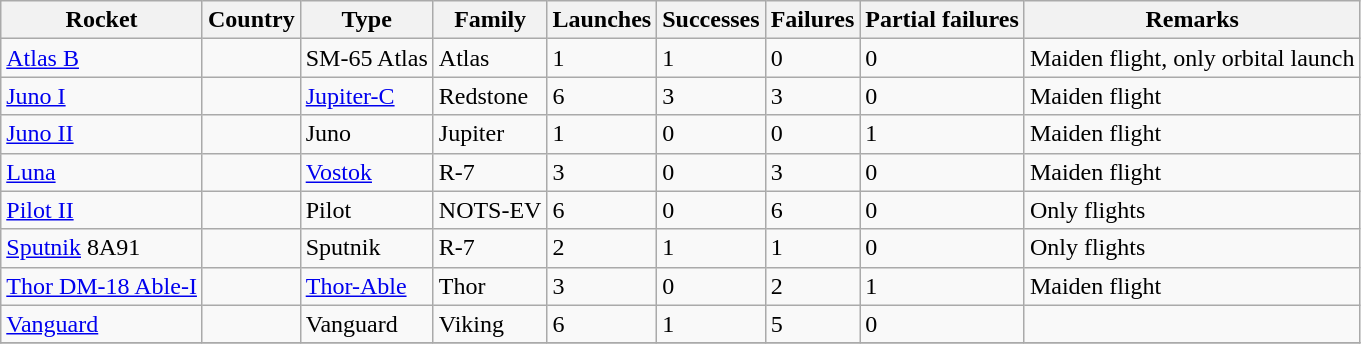<table class="wikitable sortable">
<tr>
<th scope=col>Rocket</th>
<th scope=col>Country</th>
<th scope=col>Type</th>
<th scope=col>Family</th>
<th scope=col>Launches</th>
<th scope=col>Successes</th>
<th scope=col>Failures</th>
<th scope=col>Partial failures</th>
<th scope=col>Remarks</th>
</tr>
<tr>
<td><a href='#'>Atlas B</a></td>
<td></td>
<td>SM-65 Atlas</td>
<td>Atlas</td>
<td>1</td>
<td>1</td>
<td>0</td>
<td>0</td>
<td>Maiden flight, only orbital launch</td>
</tr>
<tr>
<td><a href='#'>Juno I</a></td>
<td></td>
<td><a href='#'>Jupiter-C</a></td>
<td>Redstone</td>
<td>6</td>
<td>3</td>
<td>3</td>
<td>0</td>
<td>Maiden flight</td>
</tr>
<tr>
<td><a href='#'>Juno II</a></td>
<td></td>
<td>Juno</td>
<td>Jupiter</td>
<td>1</td>
<td>0</td>
<td>0</td>
<td>1</td>
<td>Maiden flight</td>
</tr>
<tr>
<td><a href='#'>Luna</a></td>
<td></td>
<td><a href='#'>Vostok</a></td>
<td>R-7</td>
<td>3</td>
<td>0</td>
<td>3</td>
<td>0</td>
<td>Maiden flight</td>
</tr>
<tr>
<td><a href='#'>Pilot II</a></td>
<td></td>
<td>Pilot</td>
<td>NOTS-EV</td>
<td>6</td>
<td>0</td>
<td>6</td>
<td>0</td>
<td>Only flights</td>
</tr>
<tr>
<td><a href='#'>Sputnik</a> 8A91</td>
<td></td>
<td>Sputnik</td>
<td>R-7</td>
<td>2</td>
<td>1</td>
<td>1</td>
<td>0</td>
<td>Only flights</td>
</tr>
<tr>
<td><a href='#'>Thor DM-18 Able-I</a></td>
<td></td>
<td><a href='#'>Thor-Able</a></td>
<td>Thor</td>
<td>3</td>
<td>0</td>
<td>2</td>
<td>1</td>
<td>Maiden flight</td>
</tr>
<tr>
<td><a href='#'>Vanguard</a></td>
<td></td>
<td>Vanguard</td>
<td>Viking</td>
<td>6</td>
<td>1</td>
<td>5</td>
<td>0</td>
<td></td>
</tr>
<tr>
</tr>
</table>
